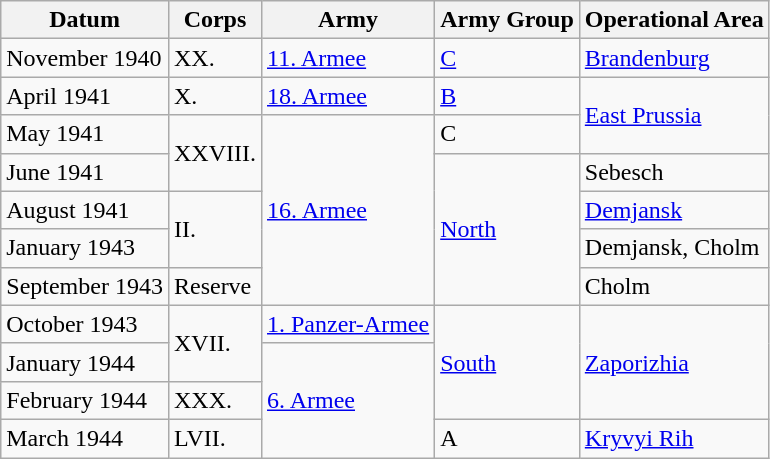<table class="wikitable">
<tr class="hintergrundfarbe5">
<th><strong>Datum</strong></th>
<th><strong>Corps</strong></th>
<th><strong>Army</strong></th>
<th><strong>Army Group</strong></th>
<th><strong>Operational Area</strong></th>
</tr>
<tr>
<td>November 1940</td>
<td>XX.</td>
<td><a href='#'>11. Armee</a></td>
<td><a href='#'>C</a></td>
<td><a href='#'>Brandenburg</a></td>
</tr>
<tr>
<td>April 1941</td>
<td>X.</td>
<td><a href='#'>18. Armee</a></td>
<td><a href='#'>B</a></td>
<td rowspan="2"><a href='#'>East Prussia</a></td>
</tr>
<tr>
<td>May 1941</td>
<td rowspan="2">XXVIII.</td>
<td rowspan="5"><a href='#'>16. Armee</a></td>
<td>C</td>
</tr>
<tr>
<td>June 1941</td>
<td rowspan="4"><a href='#'>North</a></td>
<td>Sebesch</td>
</tr>
<tr>
<td>August 1941</td>
<td rowspan="2">II.</td>
<td><a href='#'>Demjansk</a></td>
</tr>
<tr>
<td>January 1943</td>
<td>Demjansk, Cholm</td>
</tr>
<tr>
<td>September 1943</td>
<td>Reserve</td>
<td>Cholm</td>
</tr>
<tr>
<td>October 1943</td>
<td rowspan="2">XVII.</td>
<td><a href='#'>1. Panzer-Armee</a></td>
<td rowspan="3"><a href='#'>South</a></td>
<td rowspan="3"><a href='#'>Zaporizhia</a></td>
</tr>
<tr>
<td>January 1944</td>
<td rowspan="3"><a href='#'>6. Armee</a></td>
</tr>
<tr>
<td>February 1944</td>
<td>XXX.</td>
</tr>
<tr>
<td>March 1944</td>
<td>LVII.</td>
<td>A</td>
<td><a href='#'>Kryvyi Rih</a></td>
</tr>
</table>
